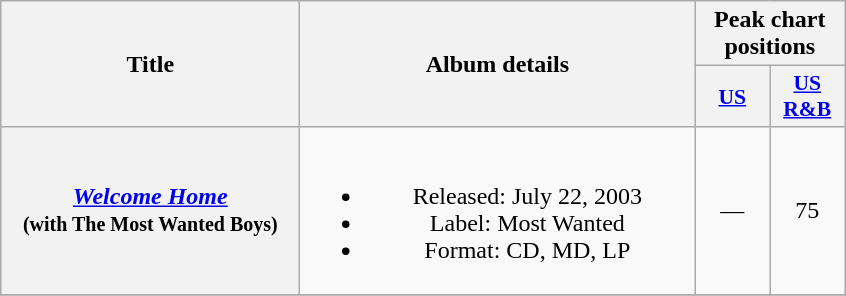<table class="wikitable plainrowheaders" style="text-align:center;">
<tr>
<th scope="col" rowspan="2" style="width:12em;">Title</th>
<th scope="col" rowspan="2" style="width:16em;">Album details</th>
<th scope="col" colspan="2">Peak chart positions</th>
</tr>
<tr>
<th scope="col" style="width:3em;font-size:90%;"><a href='#'>US</a></th>
<th scope="col" style="width:3em;font-size:90%;"><a href='#'>US R&B</a></th>
</tr>
<tr>
<th scope="row"><em><a href='#'>Welcome Home</a></em><br><small>(with The Most Wanted Boys)</small></th>
<td><br><ul><li>Released: July 22, 2003</li><li>Label: Most Wanted</li><li>Format: CD, MD, LP</li></ul></td>
<td>—</td>
<td>75</td>
</tr>
<tr>
</tr>
</table>
